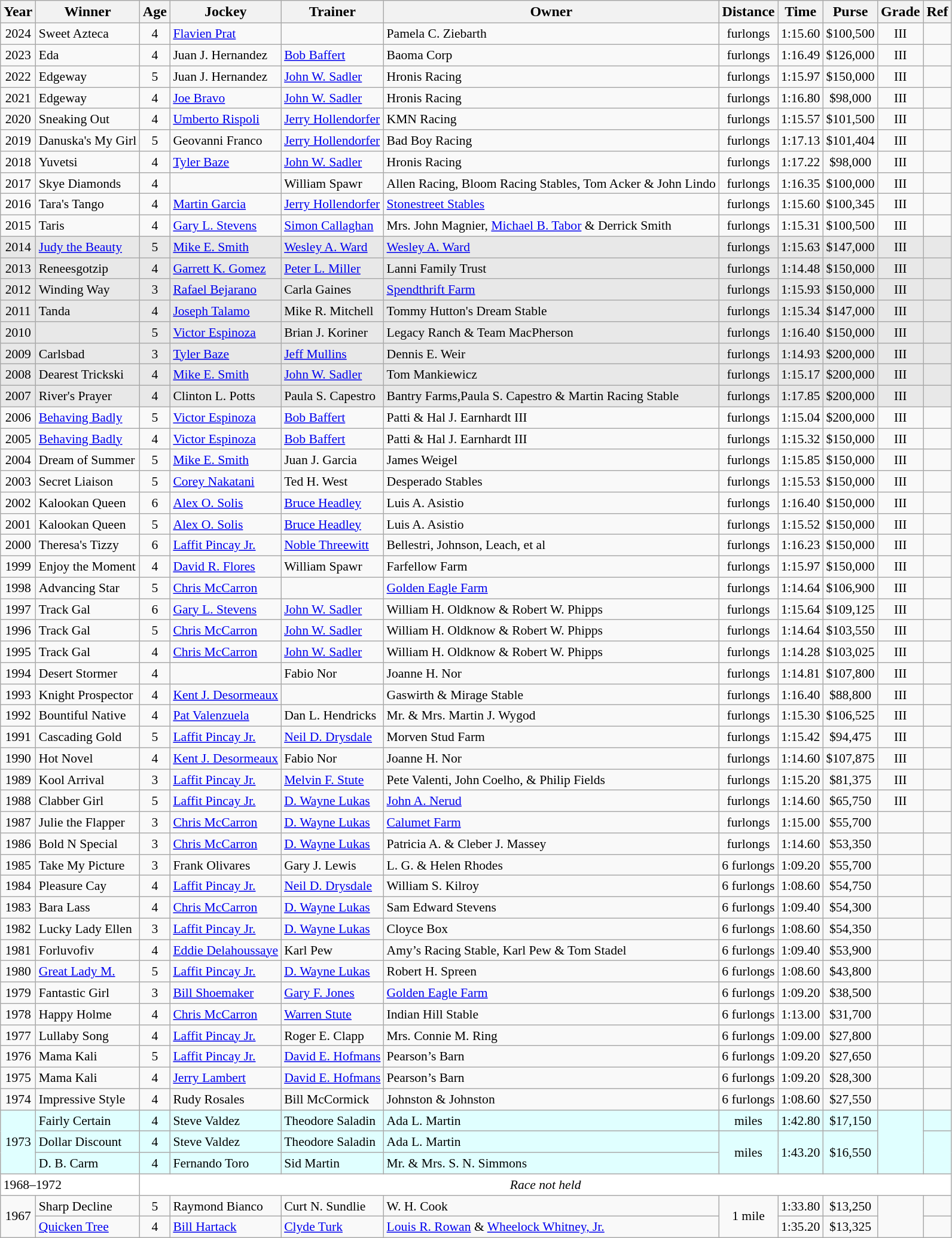<table class="wikitable sortable">
<tr>
<th>Year</th>
<th>Winner</th>
<th>Age</th>
<th>Jockey</th>
<th>Trainer</th>
<th>Owner</th>
<th>Distance</th>
<th>Time</th>
<th>Purse</th>
<th>Grade</th>
<th>Ref</th>
</tr>
<tr style="font-size:90%;">
<td align=center>2024</td>
<td>Sweet Azteca</td>
<td align=center>4</td>
<td><a href='#'>Flavien Prat</a></td>
<td></td>
<td>Pamela C. Ziebarth</td>
<td align=center> furlongs</td>
<td align=center>1:15.60</td>
<td align=center>$100,500</td>
<td align=center>III</td>
<td></td>
</tr>
<tr style="font-size:90%;">
<td align=center>2023</td>
<td>Eda</td>
<td align=center>4</td>
<td>Juan J. Hernandez</td>
<td><a href='#'>Bob Baffert</a></td>
<td>Baoma Corp</td>
<td align=center> furlongs</td>
<td align=center>1:16.49</td>
<td align=center>$126,000</td>
<td align=center>III</td>
<td></td>
</tr>
<tr style="font-size:90%;">
<td align=center>2022</td>
<td>Edgeway</td>
<td align=center>5</td>
<td>Juan J. Hernandez</td>
<td><a href='#'>John W. Sadler</a></td>
<td>Hronis Racing</td>
<td align=center> furlongs</td>
<td align=center>1:15.97</td>
<td align=center>$150,000</td>
<td align=center>III</td>
<td></td>
</tr>
<tr style="font-size:90%;">
<td align=center>2021</td>
<td>Edgeway</td>
<td align=center>4</td>
<td><a href='#'>Joe Bravo</a></td>
<td><a href='#'>John W. Sadler</a></td>
<td>Hronis Racing</td>
<td align=center> furlongs</td>
<td align=center>1:16.80</td>
<td align=center>$98,000</td>
<td align=center>III</td>
<td></td>
</tr>
<tr style="font-size:90%;">
<td align=center>2020</td>
<td>Sneaking Out</td>
<td align=center>4</td>
<td><a href='#'>Umberto Rispoli</a></td>
<td><a href='#'>Jerry Hollendorfer</a></td>
<td>KMN Racing</td>
<td align=center> furlongs</td>
<td align=center>1:15.57</td>
<td align=center>$101,500</td>
<td align=center>III</td>
<td></td>
</tr>
<tr style="font-size:90%;">
<td align=center>2019</td>
<td>Danuska's My Girl</td>
<td align=center>5</td>
<td>Geovanni Franco</td>
<td><a href='#'>Jerry Hollendorfer</a></td>
<td>Bad Boy Racing</td>
<td align=center> furlongs</td>
<td align=center>1:17.13</td>
<td align=center>$101,404</td>
<td align=center>III</td>
<td></td>
</tr>
<tr style="font-size:90%;">
<td align=center>2018</td>
<td>Yuvetsi</td>
<td align=center>4</td>
<td><a href='#'>Tyler Baze</a></td>
<td><a href='#'>John W. Sadler</a></td>
<td>Hronis Racing</td>
<td align=center> furlongs</td>
<td align=center>1:17.22</td>
<td align=center>$98,000</td>
<td align=center>III</td>
<td></td>
</tr>
<tr style="font-size:90%;">
<td align=center>2017</td>
<td>Skye Diamonds</td>
<td align=center>4</td>
<td></td>
<td>William Spawr</td>
<td>Allen Racing, Bloom Racing Stables, Tom Acker & John Lindo</td>
<td align=center> furlongs</td>
<td align=center>1:16.35</td>
<td align=center>$100,000</td>
<td align=center>III</td>
<td></td>
</tr>
<tr style="font-size:90%;">
<td align=center>2016</td>
<td>Tara's Tango</td>
<td align=center>4</td>
<td><a href='#'>Martin Garcia</a></td>
<td><a href='#'>Jerry Hollendorfer</a></td>
<td><a href='#'>Stonestreet Stables</a></td>
<td align=center> furlongs</td>
<td align=center>1:15.60</td>
<td align=center>$100,345</td>
<td align=center>III</td>
<td></td>
</tr>
<tr style="font-size:90%;">
<td align=center>2015</td>
<td>Taris</td>
<td align=center>4</td>
<td><a href='#'>Gary L. Stevens</a></td>
<td><a href='#'>Simon Callaghan</a></td>
<td>Mrs. John Magnier, <a href='#'>Michael B. Tabor</a> & Derrick Smith</td>
<td align=center> furlongs</td>
<td align=center>1:15.31</td>
<td align=center>$100,500</td>
<td align=center>III</td>
<td></td>
</tr>
<tr style="font-size:90%; background-color:#E8E8E8">
<td align=center>2014</td>
<td><a href='#'>Judy the Beauty</a></td>
<td align=center>5</td>
<td><a href='#'>Mike E. Smith</a></td>
<td><a href='#'>Wesley A. Ward</a></td>
<td><a href='#'>Wesley A. Ward</a></td>
<td align=center> furlongs</td>
<td align=center>1:15.63</td>
<td align=center>$147,000</td>
<td align=center>III</td>
<td></td>
</tr>
<tr style="font-size:90%; background-color:#E8E8E8">
<td align=center>2013</td>
<td>Reneesgotzip</td>
<td align=center>4</td>
<td><a href='#'>Garrett K. Gomez</a></td>
<td><a href='#'>Peter L. Miller</a></td>
<td>Lanni Family Trust</td>
<td align=center> furlongs</td>
<td align=center>1:14.48</td>
<td align=center>$150,000</td>
<td align=center>III</td>
<td></td>
</tr>
<tr style="font-size:90%; background-color:#E8E8E8">
<td align=center>2012</td>
<td>Winding Way</td>
<td align=center>3</td>
<td><a href='#'>Rafael Bejarano</a></td>
<td>Carla Gaines</td>
<td><a href='#'>Spendthrift Farm</a></td>
<td align=center> furlongs</td>
<td align=center>1:15.93</td>
<td align=center>$150,000</td>
<td align=center>III</td>
<td></td>
</tr>
<tr style="font-size:90%; background-color:#E8E8E8">
<td align=center>2011</td>
<td>Tanda</td>
<td align=center>4</td>
<td><a href='#'>Joseph Talamo</a></td>
<td>Mike R. Mitchell</td>
<td>Tommy Hutton's Dream Stable</td>
<td align=center> furlongs</td>
<td align=center>1:15.34</td>
<td align=center>$147,000</td>
<td align=center>III</td>
<td></td>
</tr>
<tr style="font-size:90%; background-color:#E8E8E8">
<td align=center>2010</td>
<td></td>
<td align=center>5</td>
<td><a href='#'>Victor Espinoza</a></td>
<td>Brian J. Koriner</td>
<td>Legacy Ranch & Team MacPherson</td>
<td align=center> furlongs</td>
<td align=center>1:16.40</td>
<td align=center>$150,000</td>
<td align=center>III</td>
<td></td>
</tr>
<tr style="font-size:90%; background-color:#E8E8E8">
<td align=center>2009</td>
<td>Carlsbad</td>
<td align=center>3</td>
<td><a href='#'>Tyler Baze</a></td>
<td><a href='#'>Jeff Mullins</a></td>
<td>Dennis E. Weir</td>
<td align=center> furlongs</td>
<td align=center>1:14.93</td>
<td align=center>$200,000</td>
<td align=center>III</td>
<td></td>
</tr>
<tr style="font-size:90%; background-color:#E8E8E8">
<td align=center>2008</td>
<td>Dearest Trickski</td>
<td align=center>4</td>
<td><a href='#'>Mike E. Smith</a></td>
<td><a href='#'>John W. Sadler</a></td>
<td>Tom Mankiewicz</td>
<td align=center> furlongs</td>
<td align=center>1:15.17</td>
<td align=center>$200,000</td>
<td align=center>III</td>
<td></td>
</tr>
<tr style="font-size:90%; background-color:#E8E8E8">
<td align=center>2007</td>
<td>River's Prayer</td>
<td align=center>4</td>
<td>Clinton L. Potts</td>
<td>Paula S. Capestro</td>
<td>Bantry Farms,Paula S. Capestro & Martin Racing Stable</td>
<td align=center> furlongs</td>
<td align=center>1:17.85</td>
<td align=center>$200,000</td>
<td align=center>III</td>
<td></td>
</tr>
<tr style="font-size:90%;">
<td align=center>2006</td>
<td><a href='#'>Behaving Badly</a></td>
<td align=center>5</td>
<td><a href='#'>Victor Espinoza</a></td>
<td><a href='#'>Bob Baffert</a></td>
<td>Patti & Hal J. Earnhardt III</td>
<td align=center> furlongs</td>
<td align=center>1:15.04</td>
<td align=center>$200,000</td>
<td align=center>III</td>
<td></td>
</tr>
<tr style="font-size:90%;">
<td align=center>2005</td>
<td><a href='#'>Behaving Badly</a></td>
<td align=center>4</td>
<td><a href='#'>Victor Espinoza</a></td>
<td><a href='#'>Bob Baffert</a></td>
<td>Patti & Hal J. Earnhardt III</td>
<td align=center> furlongs</td>
<td align=center>1:15.32</td>
<td align=center>$150,000</td>
<td align=center>III</td>
<td></td>
</tr>
<tr style="font-size:90%;">
<td align=center>2004</td>
<td>Dream of Summer</td>
<td align=center>5</td>
<td><a href='#'>Mike E. Smith</a></td>
<td>Juan J. Garcia</td>
<td>James Weigel</td>
<td align=center> furlongs</td>
<td align=center>1:15.85</td>
<td align=center>$150,000</td>
<td align=center>III</td>
<td></td>
</tr>
<tr style="font-size:90%;">
<td align=center>2003</td>
<td>Secret Liaison</td>
<td align=center>5</td>
<td><a href='#'>Corey Nakatani</a></td>
<td>Ted H. West</td>
<td>Desperado Stables</td>
<td align=center> furlongs</td>
<td align=center>1:15.53</td>
<td align=center>$150,000</td>
<td align=center>III</td>
<td></td>
</tr>
<tr style="font-size:90%;">
<td align=center>2002</td>
<td>Kalookan Queen</td>
<td align=center>6</td>
<td><a href='#'>Alex O. Solis</a></td>
<td><a href='#'>Bruce Headley</a></td>
<td>Luis A. Asistio</td>
<td align=center> furlongs</td>
<td align=center>1:16.40</td>
<td align=center>$150,000</td>
<td align=center>III</td>
<td></td>
</tr>
<tr style="font-size:90%;">
<td align=center>2001</td>
<td>Kalookan Queen</td>
<td align=center>5</td>
<td><a href='#'>Alex O. Solis</a></td>
<td><a href='#'>Bruce Headley</a></td>
<td>Luis A. Asistio</td>
<td align=center> furlongs</td>
<td align=center>1:15.52</td>
<td align=center>$150,000</td>
<td align=center>III</td>
<td></td>
</tr>
<tr style="font-size:90%;">
<td align=center>2000</td>
<td>Theresa's Tizzy</td>
<td align=center>6</td>
<td><a href='#'>Laffit Pincay Jr.</a></td>
<td><a href='#'>Noble Threewitt</a></td>
<td>Bellestri, Johnson, Leach, et al</td>
<td align=center> furlongs</td>
<td align=center>1:16.23</td>
<td align=center>$150,000</td>
<td align=center>III</td>
<td></td>
</tr>
<tr style="font-size:90%;">
<td align=center>1999</td>
<td>Enjoy the Moment</td>
<td align=center>4</td>
<td><a href='#'>David R. Flores</a></td>
<td>William Spawr</td>
<td>Farfellow Farm</td>
<td align=center> furlongs</td>
<td align=center>1:15.97</td>
<td align=center>$150,000</td>
<td align=center>III</td>
<td></td>
</tr>
<tr style="font-size:90%;">
<td align=center>1998</td>
<td>Advancing Star</td>
<td align=center>5</td>
<td><a href='#'>Chris McCarron</a></td>
<td></td>
<td><a href='#'>Golden Eagle Farm</a></td>
<td align=center> furlongs</td>
<td align=center>1:14.64</td>
<td align=center>$106,900</td>
<td align=center>III</td>
<td></td>
</tr>
<tr style="font-size:90%;">
<td align=center>1997</td>
<td>Track Gal</td>
<td align=center>6</td>
<td><a href='#'>Gary L. Stevens</a></td>
<td><a href='#'>John W. Sadler</a></td>
<td>William H. Oldknow & Robert W. Phipps</td>
<td align=center> furlongs</td>
<td align=center>1:15.64</td>
<td align=center>$109,125</td>
<td align=center>III</td>
<td></td>
</tr>
<tr style="font-size:90%;">
<td align=center>1996</td>
<td>Track Gal</td>
<td align=center>5</td>
<td><a href='#'>Chris McCarron</a></td>
<td><a href='#'>John W. Sadler</a></td>
<td>William H. Oldknow & Robert W. Phipps</td>
<td align=center> furlongs</td>
<td align=center>1:14.64</td>
<td align=center>$103,550</td>
<td align=center>III</td>
<td></td>
</tr>
<tr style="font-size:90%;">
<td align=center>1995</td>
<td>Track Gal</td>
<td align=center>4</td>
<td><a href='#'>Chris McCarron</a></td>
<td><a href='#'>John W. Sadler</a></td>
<td>William H. Oldknow & Robert W. Phipps</td>
<td align=center> furlongs</td>
<td align=center>1:14.28</td>
<td align=center>$103,025</td>
<td align=center>III</td>
<td></td>
</tr>
<tr style="font-size:90%;">
<td align=center>1994</td>
<td>Desert Stormer</td>
<td align=center>4</td>
<td></td>
<td>Fabio Nor</td>
<td>Joanne H. Nor</td>
<td align=center> furlongs</td>
<td align=center>1:14.81</td>
<td align=center>$107,800</td>
<td align=center>III</td>
<td></td>
</tr>
<tr style="font-size:90%;">
<td align=center>1993</td>
<td>Knight Prospector</td>
<td align=center>4</td>
<td><a href='#'>Kent J. Desormeaux</a></td>
<td></td>
<td>Gaswirth & Mirage Stable</td>
<td align=center> furlongs</td>
<td align=center>1:16.40</td>
<td align=center>$88,800</td>
<td align=center>III</td>
<td></td>
</tr>
<tr style="font-size:90%;">
<td align=center>1992</td>
<td>Bountiful Native</td>
<td align=center>4</td>
<td><a href='#'>Pat Valenzuela</a></td>
<td>Dan L. Hendricks</td>
<td>Mr. & Mrs. Martin J. Wygod</td>
<td align=center> furlongs</td>
<td align=center>1:15.30</td>
<td align=center>$106,525</td>
<td align=center>III</td>
<td></td>
</tr>
<tr style="font-size:90%;">
<td align=center>1991</td>
<td>Cascading Gold</td>
<td align=center>5</td>
<td><a href='#'>Laffit Pincay Jr.</a></td>
<td><a href='#'>Neil D. Drysdale</a></td>
<td>Morven Stud Farm</td>
<td align=center> furlongs</td>
<td align=center>1:15.42</td>
<td align=center>$94,475</td>
<td align=center>III</td>
<td></td>
</tr>
<tr style="font-size:90%;">
<td align=center>1990</td>
<td>Hot Novel</td>
<td align=center>4</td>
<td><a href='#'>Kent J. Desormeaux</a></td>
<td>Fabio Nor</td>
<td>Joanne H. Nor</td>
<td align=center> furlongs</td>
<td align=center>1:14.60</td>
<td align=center>$107,875</td>
<td align=center>III</td>
<td></td>
</tr>
<tr style="font-size:90%;">
<td align=center>1989</td>
<td>Kool Arrival</td>
<td align=center>3</td>
<td><a href='#'>Laffit Pincay Jr.</a></td>
<td><a href='#'>Melvin F. Stute</a></td>
<td>Pete Valenti, John Coelho, & Philip Fields</td>
<td align=center> furlongs</td>
<td align=center>1:15.20</td>
<td align=center>$81,375</td>
<td align=center>III</td>
<td></td>
</tr>
<tr style="font-size:90%;">
<td align=center>1988</td>
<td>Clabber Girl</td>
<td align=center>5</td>
<td><a href='#'>Laffit Pincay Jr.</a></td>
<td><a href='#'>D. Wayne Lukas</a></td>
<td><a href='#'>John A. Nerud</a></td>
<td align=center> furlongs</td>
<td align=center>1:14.60</td>
<td align=center>$65,750</td>
<td align=center>III</td>
<td></td>
</tr>
<tr style="font-size:90%;">
<td align=center>1987</td>
<td>Julie the Flapper</td>
<td align=center>3</td>
<td><a href='#'>Chris McCarron</a></td>
<td><a href='#'>D. Wayne Lukas</a></td>
<td><a href='#'>Calumet Farm</a></td>
<td align=center> furlongs</td>
<td align=center>1:15.00</td>
<td align=center>$55,700</td>
<td align=center></td>
<td></td>
</tr>
<tr style="font-size:90%;">
<td align=center>1986</td>
<td>Bold N Special</td>
<td align=center>3</td>
<td><a href='#'>Chris McCarron</a></td>
<td><a href='#'>D. Wayne Lukas</a></td>
<td>Patricia A. & Cleber J. Massey</td>
<td align=center> furlongs</td>
<td align=center>1:14.60</td>
<td align=center>$53,350</td>
<td align=center></td>
<td></td>
</tr>
<tr style="font-size:90%;">
<td align=center>1985</td>
<td>Take My Picture</td>
<td align=center>3</td>
<td>Frank Olivares</td>
<td>Gary J. Lewis</td>
<td>L. G. & Helen Rhodes</td>
<td align=center>6 furlongs</td>
<td align=center>1:09.20</td>
<td align=center>$55,700</td>
<td align=center></td>
<td></td>
</tr>
<tr style="font-size:90%;">
<td align=center>1984</td>
<td>Pleasure Cay</td>
<td align=center>4</td>
<td><a href='#'>Laffit Pincay Jr.</a></td>
<td><a href='#'>Neil D. Drysdale</a></td>
<td>William S. Kilroy</td>
<td align=center>6 furlongs</td>
<td align=center>1:08.60</td>
<td align=center>$54,750</td>
<td align=center></td>
<td></td>
</tr>
<tr style="font-size:90%;">
<td align=center>1983</td>
<td>Bara Lass</td>
<td align=center>4</td>
<td><a href='#'>Chris McCarron</a></td>
<td><a href='#'>D. Wayne Lukas</a></td>
<td>Sam Edward Stevens</td>
<td align=center>6 furlongs</td>
<td align=center>1:09.40</td>
<td align=center>$54,300</td>
<td align=center></td>
<td></td>
</tr>
<tr style="font-size:90%;">
<td align=center>1982</td>
<td>Lucky Lady Ellen</td>
<td align=center>3</td>
<td><a href='#'>Laffit Pincay Jr.</a></td>
<td><a href='#'>D. Wayne Lukas</a></td>
<td>Cloyce Box</td>
<td align=center>6 furlongs</td>
<td align=center>1:08.60</td>
<td align=center>$54,350</td>
<td align=center></td>
<td></td>
</tr>
<tr style="font-size:90%;">
<td align=center>1981</td>
<td>Forluvofiv</td>
<td align=center>4</td>
<td><a href='#'>Eddie Delahoussaye</a></td>
<td>Karl Pew</td>
<td>Amy’s Racing Stable, Karl Pew & Tom Stadel</td>
<td align=center>6 furlongs</td>
<td align=center>1:09.40</td>
<td align=center>$53,900</td>
<td align=center></td>
<td></td>
</tr>
<tr style="font-size:90%;">
<td align=center>1980</td>
<td><a href='#'>Great Lady M.</a></td>
<td align=center>5</td>
<td><a href='#'>Laffit Pincay Jr.</a></td>
<td><a href='#'>D. Wayne Lukas</a></td>
<td>Robert H. Spreen</td>
<td align=center>6 furlongs</td>
<td align=center>1:08.60</td>
<td align=center>$43,800</td>
<td align=center></td>
<td></td>
</tr>
<tr style="font-size:90%;">
<td align=center>1979</td>
<td>Fantastic Girl</td>
<td align=center>3</td>
<td><a href='#'>Bill Shoemaker</a></td>
<td><a href='#'>Gary F. Jones</a></td>
<td><a href='#'>Golden Eagle Farm</a></td>
<td align=center>6 furlongs</td>
<td align=center>1:09.20</td>
<td align=center>$38,500</td>
<td align=center></td>
<td></td>
</tr>
<tr style="font-size:90%;">
<td align=center>1978</td>
<td>Happy Holme</td>
<td align=center>4</td>
<td><a href='#'>Chris McCarron</a></td>
<td><a href='#'>Warren Stute</a></td>
<td>Indian Hill Stable</td>
<td align=center>6 furlongs</td>
<td align=center>1:13.00</td>
<td align=center>$31,700</td>
<td align=center></td>
<td></td>
</tr>
<tr style="font-size:90%;">
<td align=center>1977</td>
<td>Lullaby Song</td>
<td align=center>4</td>
<td><a href='#'>Laffit Pincay Jr.</a></td>
<td>Roger E. Clapp</td>
<td>Mrs. Connie M. Ring</td>
<td align=center>6 furlongs</td>
<td align=center>1:09.00</td>
<td align=center>$27,800</td>
<td align=center></td>
<td></td>
</tr>
<tr style="font-size:90%;">
<td align=center>1976</td>
<td>Mama Kali</td>
<td align=center>5</td>
<td><a href='#'>Laffit Pincay Jr.</a></td>
<td><a href='#'>David E. Hofmans</a></td>
<td>Pearson’s Barn</td>
<td align=center>6 furlongs</td>
<td align=center>1:09.20</td>
<td align=center>$27,650</td>
<td align=center></td>
<td></td>
</tr>
<tr style="font-size:90%;">
<td align=center>1975</td>
<td>Mama Kali</td>
<td align=center>4</td>
<td><a href='#'>Jerry Lambert</a></td>
<td><a href='#'>David E. Hofmans</a></td>
<td>Pearson’s Barn</td>
<td align=center>6 furlongs</td>
<td align=center>1:09.20</td>
<td align=center>$28,300</td>
<td align=center></td>
<td></td>
</tr>
<tr style="font-size:90%;">
<td align=center>1974</td>
<td>Impressive Style</td>
<td align=center>4</td>
<td>Rudy Rosales</td>
<td>Bill McCormick</td>
<td>Johnston & Johnston</td>
<td align=center>6 furlongs</td>
<td align=center>1:08.60</td>
<td align=center>$27,550</td>
<td align=center></td>
<td></td>
</tr>
<tr style="font-size:90%; background-color:lightcyan">
<td align=center rowspan=3>1973</td>
<td>Fairly Certain</td>
<td align=center>4</td>
<td>Steve Valdez</td>
<td>Theodore Saladin</td>
<td>Ada L. Martin</td>
<td align=center> miles</td>
<td align=center>1:42.80</td>
<td align=center>$17,150</td>
<td align=center rowspan=3></td>
<td></td>
</tr>
<tr style="font-size:90%; background-color:lightcyan">
<td>Dollar Discount</td>
<td align=center>4</td>
<td>Steve Valdez</td>
<td>Theodore Saladin</td>
<td>Ada L. Martin</td>
<td align=center rowspan=2> miles</td>
<td align=center rowspan=2>1:43.20</td>
<td align=center rowspan=2>$16,550</td>
<td rowspan=2><br></td>
</tr>
<tr style="font-size:90%; background-color:lightcyan">
<td>D. B. Carm</td>
<td align=center>4</td>
<td>Fernando Toro</td>
<td>Sid Martin</td>
<td>Mr. & Mrs. S. N. Simmons</td>
</tr>
<tr style="font-size:90%; background-color:white">
<td align="left" colspan=2>1968–1972</td>
<td align="center" colspan=9><em>Race not held</em></td>
</tr>
<tr style="font-size:90%;">
<td align=center rowspan=2>1967</td>
<td>Sharp Decline</td>
<td align=center>5</td>
<td>Raymond Bianco</td>
<td>Curt N. Sundlie</td>
<td>W. H. Cook</td>
<td align=center rowspan=2>1 mile</td>
<td align=center>1:33.80</td>
<td align=center>$13,250</td>
<td align=center rowspan=2></td>
<td></td>
</tr>
<tr style="font-size:90%;">
<td><a href='#'>Quicken Tree</a></td>
<td align=center>4</td>
<td><a href='#'>Bill Hartack</a></td>
<td><a href='#'>Clyde Turk</a></td>
<td><a href='#'>Louis R. Rowan</a> & <a href='#'>Wheelock Whitney, Jr.</a></td>
<td align=center>1:35.20</td>
<td align=center>$13,325</td>
<td></td>
</tr>
</table>
